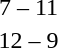<table style="text-align:center">
<tr>
<th width=200></th>
<th width=100></th>
<th width=200></th>
</tr>
<tr>
<td align=right></td>
<td>7 – 11</td>
<td align=left><strong></strong></td>
</tr>
<tr>
<td align=right><strong></strong></td>
<td>12 – 9</td>
<td align=left></td>
</tr>
</table>
